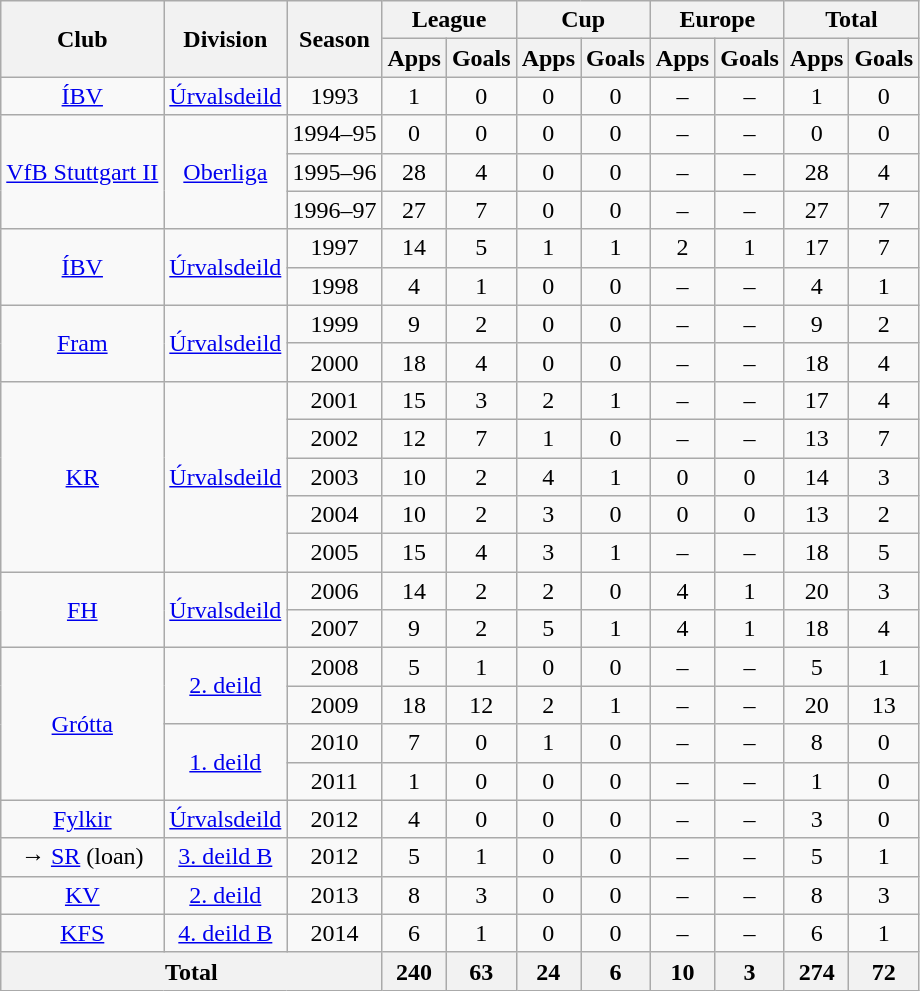<table class="wikitable" style="text-align:center">
<tr>
<th rowspan="2">Club</th>
<th rowspan="2">Division</th>
<th rowspan="2">Season</th>
<th colspan="2">League</th>
<th colspan="2">Cup</th>
<th colspan="2">Europe</th>
<th colspan="2">Total</th>
</tr>
<tr>
<th>Apps</th>
<th>Goals</th>
<th>Apps</th>
<th>Goals</th>
<th>Apps</th>
<th>Goals</th>
<th>Apps</th>
<th>Goals</th>
</tr>
<tr>
<td><a href='#'>ÍBV</a></td>
<td><a href='#'>Úrvalsdeild</a></td>
<td>1993</td>
<td>1</td>
<td>0</td>
<td>0</td>
<td>0</td>
<td>–</td>
<td>–</td>
<td>1</td>
<td>0</td>
</tr>
<tr>
<td rowspan="3"><a href='#'>VfB Stuttgart II</a></td>
<td rowspan="3"><a href='#'>Oberliga</a></td>
<td>1994–95</td>
<td>0</td>
<td>0</td>
<td>0</td>
<td>0</td>
<td>–</td>
<td>–</td>
<td>0</td>
<td>0</td>
</tr>
<tr>
<td>1995–96</td>
<td>28</td>
<td>4</td>
<td>0</td>
<td>0</td>
<td>–</td>
<td>–</td>
<td>28</td>
<td>4</td>
</tr>
<tr>
<td>1996–97</td>
<td>27</td>
<td>7</td>
<td>0</td>
<td>0</td>
<td>–</td>
<td>–</td>
<td>27</td>
<td>7</td>
</tr>
<tr>
<td rowspan="2"><a href='#'>ÍBV</a></td>
<td rowspan="2"><a href='#'>Úrvalsdeild</a></td>
<td>1997</td>
<td>14</td>
<td>5</td>
<td>1</td>
<td>1</td>
<td>2</td>
<td>1</td>
<td>17</td>
<td>7</td>
</tr>
<tr>
<td>1998</td>
<td>4</td>
<td>1</td>
<td>0</td>
<td>0</td>
<td>–</td>
<td>–</td>
<td>4</td>
<td>1</td>
</tr>
<tr>
<td rowspan="2"><a href='#'>Fram</a></td>
<td rowspan="2"><a href='#'>Úrvalsdeild</a></td>
<td>1999</td>
<td>9</td>
<td>2</td>
<td>0</td>
<td>0</td>
<td>–</td>
<td>–</td>
<td>9</td>
<td>2</td>
</tr>
<tr>
<td>2000</td>
<td>18</td>
<td>4</td>
<td>0</td>
<td>0</td>
<td>–</td>
<td>–</td>
<td>18</td>
<td>4</td>
</tr>
<tr>
<td rowspan="5"><a href='#'>KR</a></td>
<td rowspan="5"><a href='#'>Úrvalsdeild</a></td>
<td>2001</td>
<td>15</td>
<td>3</td>
<td>2</td>
<td>1</td>
<td>–</td>
<td>–</td>
<td>17</td>
<td>4</td>
</tr>
<tr>
<td>2002</td>
<td>12</td>
<td>7</td>
<td>1</td>
<td>0</td>
<td>–</td>
<td>–</td>
<td>13</td>
<td>7</td>
</tr>
<tr>
<td>2003</td>
<td>10</td>
<td>2</td>
<td>4</td>
<td>1</td>
<td>0</td>
<td>0</td>
<td>14</td>
<td>3</td>
</tr>
<tr>
<td>2004</td>
<td>10</td>
<td>2</td>
<td>3</td>
<td>0</td>
<td>0</td>
<td>0</td>
<td>13</td>
<td>2</td>
</tr>
<tr>
<td>2005</td>
<td>15</td>
<td>4</td>
<td>3</td>
<td>1</td>
<td>–</td>
<td>–</td>
<td>18</td>
<td>5</td>
</tr>
<tr>
<td rowspan="2"><a href='#'>FH</a></td>
<td rowspan="2"><a href='#'>Úrvalsdeild</a></td>
<td>2006</td>
<td>14</td>
<td>2</td>
<td>2</td>
<td>0</td>
<td>4</td>
<td>1</td>
<td>20</td>
<td>3</td>
</tr>
<tr>
<td>2007</td>
<td>9</td>
<td>2</td>
<td>5</td>
<td>1</td>
<td>4</td>
<td>1</td>
<td>18</td>
<td>4</td>
</tr>
<tr>
<td rowspan="4"><a href='#'>Grótta</a></td>
<td rowspan="2"><a href='#'>2. deild</a></td>
<td>2008</td>
<td>5</td>
<td>1</td>
<td>0</td>
<td>0</td>
<td>–</td>
<td>–</td>
<td>5</td>
<td>1</td>
</tr>
<tr>
<td>2009</td>
<td>18</td>
<td>12</td>
<td>2</td>
<td>1</td>
<td>–</td>
<td>–</td>
<td>20</td>
<td>13</td>
</tr>
<tr>
<td rowspan="2"><a href='#'>1. deild</a></td>
<td>2010</td>
<td>7</td>
<td>0</td>
<td>1</td>
<td>0</td>
<td>–</td>
<td>–</td>
<td>8</td>
<td>0</td>
</tr>
<tr>
<td>2011</td>
<td>1</td>
<td>0</td>
<td>0</td>
<td>0</td>
<td>–</td>
<td>–</td>
<td>1</td>
<td>0</td>
</tr>
<tr>
<td><a href='#'>Fylkir</a></td>
<td><a href='#'>Úrvalsdeild</a></td>
<td>2012</td>
<td>4</td>
<td>0</td>
<td>0</td>
<td>0</td>
<td>–</td>
<td>–</td>
<td>3</td>
<td>0</td>
</tr>
<tr>
<td>→ <a href='#'>SR</a> (loan)</td>
<td><a href='#'>3. deild B</a></td>
<td>2012</td>
<td>5</td>
<td>1</td>
<td>0</td>
<td>0</td>
<td>–</td>
<td>–</td>
<td>5</td>
<td>1</td>
</tr>
<tr>
<td><a href='#'>KV</a></td>
<td><a href='#'>2. deild</a></td>
<td>2013</td>
<td>8</td>
<td>3</td>
<td>0</td>
<td>0</td>
<td>–</td>
<td>–</td>
<td>8</td>
<td>3</td>
</tr>
<tr>
<td><a href='#'>KFS</a></td>
<td><a href='#'>4. deild B</a></td>
<td>2014</td>
<td>6</td>
<td>1</td>
<td>0</td>
<td>0</td>
<td>–</td>
<td>–</td>
<td>6</td>
<td>1</td>
</tr>
<tr>
<th colspan="3">Total</th>
<th>240</th>
<th>63</th>
<th>24</th>
<th>6</th>
<th>10</th>
<th>3</th>
<th>274</th>
<th>72</th>
</tr>
</table>
